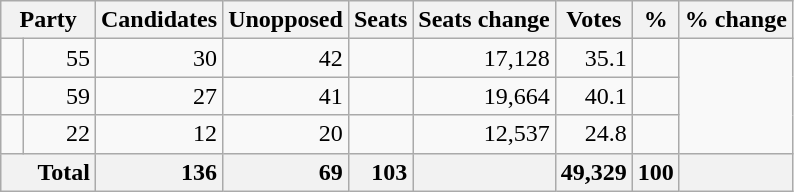<table class="wikitable sortable">
<tr>
<th colspan=2>Party</th>
<th>Candidates</th>
<th>Unopposed</th>
<th>Seats</th>
<th>Seats change</th>
<th>Votes</th>
<th>%</th>
<th>% change</th>
</tr>
<tr>
<td></td>
<td align=right>55</td>
<td align=right>30</td>
<td align=right>42</td>
<td align=right></td>
<td align=right>17,128</td>
<td align=right>35.1</td>
<td align=right></td>
</tr>
<tr>
<td></td>
<td align=right>59</td>
<td align=right>27</td>
<td align=right>41</td>
<td align=right></td>
<td align=right>19,664</td>
<td align=right>40.1</td>
<td align=right></td>
</tr>
<tr>
<td></td>
<td align=right>22</td>
<td align=right>12</td>
<td align=right>20</td>
<td align=right></td>
<td align=right>12,537</td>
<td align=right>24.8</td>
<td align=right></td>
</tr>
<tr class="sortbottom" style="font-weight: bold; text-align: right; background: #f2f2f2;">
<th colspan="2" style="padding-left: 1.5em; text-align: left;">Total</th>
<td align=right>136</td>
<td align=right>69</td>
<td align=right>103</td>
<td align=right></td>
<td align=right>49,329</td>
<td align=right>100</td>
<td align=right></td>
</tr>
</table>
